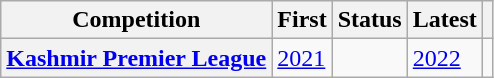<table class="wikitable sortable plainrowheaders">
<tr>
<th scope="col">Competition</th>
<th scope="col">First</th>
<th scope="col">Status</th>
<th scope="col">Latest</th>
<th scope="col" class="unsortable"></th>
</tr>
<tr>
<th scope="row"><a href='#'>Kashmir Premier League</a></th>
<td><a href='#'>2021</a></td>
<td></td>
<td><a href='#'>2022</a></td>
<td></td>
</tr>
</table>
